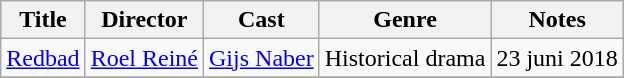<table class="wikitable">
<tr>
<th>Title</th>
<th>Director</th>
<th>Cast</th>
<th>Genre</th>
<th>Notes</th>
</tr>
<tr>
<td><a href='#'>Redbad</a></td>
<td><a href='#'>Roel Reiné</a></td>
<td><a href='#'>Gijs Naber</a></td>
<td>Historical drama</td>
<td>23 juni 2018</td>
</tr>
<tr>
</tr>
</table>
